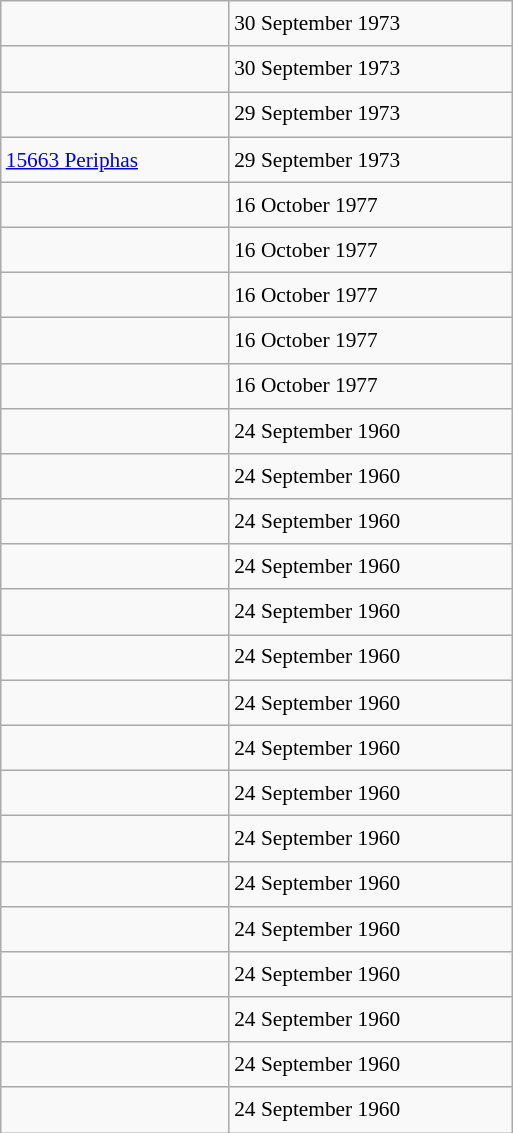<table class="wikitable" style="font-size: 89%; float: left; width: 24em; margin-right: 1em; line-height: 1.65em">
<tr>
<td></td>
<td>30 September 1973</td>
</tr>
<tr>
<td></td>
<td>30 September 1973</td>
</tr>
<tr>
<td></td>
<td>29 September 1973</td>
</tr>
<tr>
<td><a href='#'>15663 Periphas</a></td>
<td>29 September 1973</td>
</tr>
<tr>
<td></td>
<td>16 October 1977</td>
</tr>
<tr>
<td></td>
<td>16 October 1977</td>
</tr>
<tr>
<td></td>
<td>16 October 1977</td>
</tr>
<tr>
<td></td>
<td>16 October 1977</td>
</tr>
<tr>
<td></td>
<td>16 October 1977</td>
</tr>
<tr>
<td></td>
<td>24 September 1960</td>
</tr>
<tr>
<td></td>
<td>24 September 1960</td>
</tr>
<tr>
<td></td>
<td>24 September 1960</td>
</tr>
<tr>
<td></td>
<td>24 September 1960</td>
</tr>
<tr>
<td></td>
<td>24 September 1960</td>
</tr>
<tr>
<td></td>
<td>24 September 1960</td>
</tr>
<tr>
<td></td>
<td>24 September 1960</td>
</tr>
<tr>
<td></td>
<td>24 September 1960</td>
</tr>
<tr>
<td></td>
<td>24 September 1960</td>
</tr>
<tr>
<td></td>
<td>24 September 1960</td>
</tr>
<tr>
<td></td>
<td>24 September 1960</td>
</tr>
<tr>
<td></td>
<td>24 September 1960</td>
</tr>
<tr>
<td></td>
<td>24 September 1960</td>
</tr>
<tr>
<td></td>
<td>24 September 1960</td>
</tr>
<tr>
<td></td>
<td>24 September 1960</td>
</tr>
<tr>
<td></td>
<td>24 September 1960</td>
</tr>
</table>
